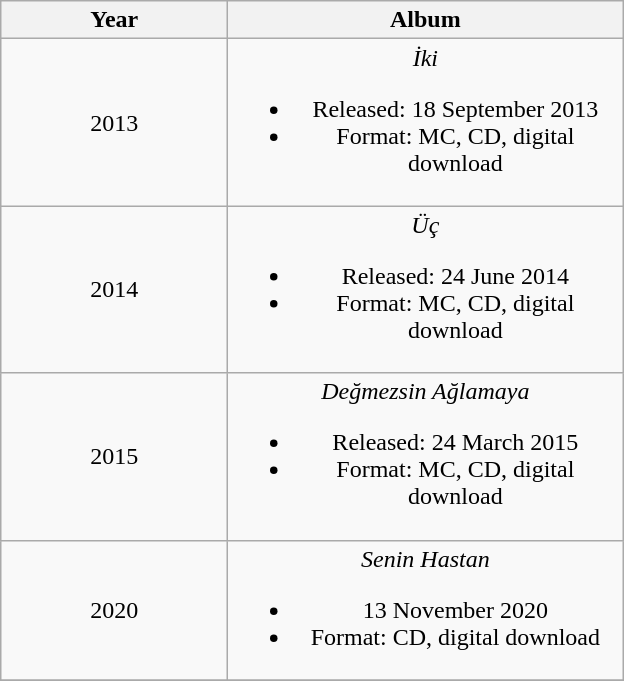<table class="wikitable plainrowheaders" style="text-align:center;" border="1">
<tr>
<th scope="col" style="width:9em;">Year</th>
<th scope="col" style="width:16em;">Album</th>
</tr>
<tr>
<td>2013</td>
<td><em>İki</em><br><ul><li>Released: 18 September 2013</li><li>Format: MC, CD, digital download</li></ul></td>
</tr>
<tr>
<td>2014</td>
<td><em>Üç</em><br><ul><li>Released: 24 June 2014</li><li>Format: MC, CD, digital download</li></ul></td>
</tr>
<tr>
<td>2015</td>
<td><em>Değmezsin Ağlamaya</em><br><ul><li>Released: 24 March 2015</li><li>Format: MC, CD, digital download</li></ul></td>
</tr>
<tr>
<td>2020</td>
<td><em>Senin Hastan</em><br><ul><li>13 November 2020</li><li>Format: CD, digital download</li></ul></td>
</tr>
<tr>
</tr>
</table>
